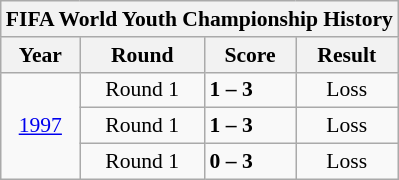<table class="wikitable" style="text-align: center;font-size:90%;">
<tr>
<th colspan=4>FIFA World Youth Championship History</th>
</tr>
<tr>
<th>Year</th>
<th>Round</th>
<th>Score</th>
<th>Result</th>
</tr>
<tr>
<td rowspan=3><a href='#'>1997</a></td>
<td>Round 1</td>
<td align="left"> <strong>1 – 3</strong> </td>
<td>Loss</td>
</tr>
<tr>
<td>Round 1</td>
<td align="left"> <strong>1 – 3</strong> </td>
<td>Loss</td>
</tr>
<tr>
<td>Round 1</td>
<td align="left"> <strong>0 – 3</strong> </td>
<td>Loss</td>
</tr>
</table>
